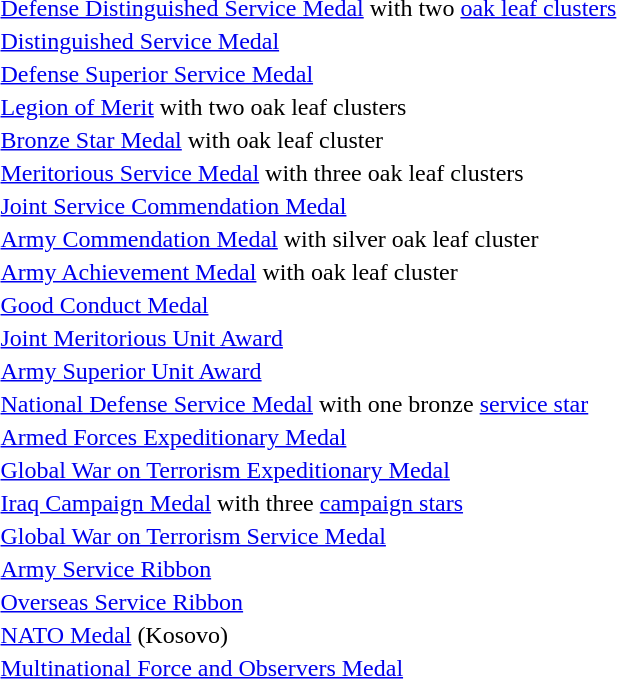<table>
<tr>
<td></td>
<td><a href='#'>Defense Distinguished Service Medal</a> with two <a href='#'>oak leaf clusters</a></td>
</tr>
<tr>
<td></td>
<td><a href='#'>Distinguished Service Medal</a></td>
</tr>
<tr>
<td></td>
<td><a href='#'>Defense Superior Service Medal</a></td>
</tr>
<tr>
<td></td>
<td><a href='#'>Legion of Merit</a> with two oak leaf clusters</td>
</tr>
<tr>
<td></td>
<td><a href='#'>Bronze Star Medal</a> with oak leaf cluster</td>
</tr>
<tr>
<td></td>
<td><a href='#'>Meritorious Service Medal</a> with three oak leaf clusters</td>
</tr>
<tr>
<td></td>
<td><a href='#'>Joint Service Commendation Medal</a></td>
</tr>
<tr>
<td></td>
<td><a href='#'>Army Commendation Medal</a> with silver oak leaf cluster</td>
</tr>
<tr>
<td></td>
<td><a href='#'>Army Achievement Medal</a> with oak leaf cluster</td>
</tr>
<tr>
<td></td>
<td><a href='#'>Good Conduct Medal</a></td>
</tr>
<tr>
<td></td>
<td><a href='#'>Joint Meritorious Unit Award</a></td>
</tr>
<tr>
<td></td>
<td><a href='#'>Army Superior Unit Award</a></td>
</tr>
<tr>
<td></td>
<td><a href='#'>National Defense Service Medal</a> with one bronze <a href='#'>service star</a></td>
</tr>
<tr>
<td></td>
<td><a href='#'>Armed Forces Expeditionary Medal</a></td>
</tr>
<tr>
<td></td>
<td><a href='#'>Global War on Terrorism Expeditionary Medal</a></td>
</tr>
<tr>
<td></td>
<td><a href='#'>Iraq Campaign Medal</a> with three <a href='#'>campaign stars</a></td>
</tr>
<tr>
<td></td>
<td><a href='#'>Global War on Terrorism Service Medal</a></td>
</tr>
<tr>
<td></td>
<td><a href='#'>Army Service Ribbon</a></td>
</tr>
<tr>
<td></td>
<td><a href='#'>Overseas Service Ribbon</a></td>
</tr>
<tr>
<td></td>
<td><a href='#'>NATO Medal</a> (Kosovo)</td>
</tr>
<tr>
<td></td>
<td><a href='#'>Multinational Force and Observers Medal</a></td>
</tr>
</table>
